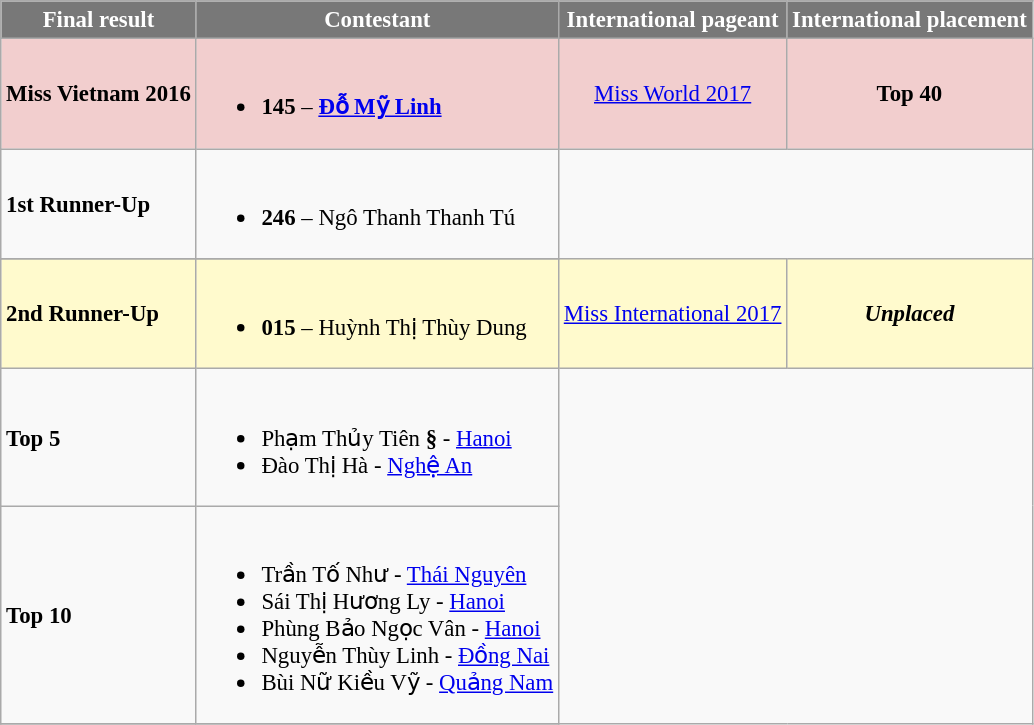<table class="wikitable sortable" style="font-size: 95%;">
<tr>
<th style="background-color:#787878;color:#FFFFFF;">Final result</th>
<th style="background-color:#787878;color:#FFFFFF;">Contestant</th>
<th style="background-color:#787878;color:#FFFFFF;">International pageant</th>
<th style="background-color:#787878;color:#FFFFFF;">International placement</th>
</tr>
<tr style="background:#F2CECE;">
<td><strong>Miss Vietnam 2016</strong></td>
<td><br><ul><li><strong>145</strong> – <strong><a href='#'>Đỗ Mỹ Linh</a></strong></li></ul></td>
<td style="text-align:center;"><a href='#'>Miss World 2017</a></td>
<td style="text-align:center;"><strong>Top 40</strong></td>
</tr>
<tr>
<td><strong>1st Runner-Up</strong></td>
<td><br><ul><li><strong>246</strong> – Ngô Thanh Thanh Tú</li></ul></td>
</tr>
<tr>
</tr>
<tr style="background:#FFFACD;">
<td><strong>2nd Runner-Up</strong></td>
<td><br><ul><li><strong>015</strong> – Huỳnh Thị Thùy Dung</li></ul></td>
<td style="text-align:center;"><a href='#'>Miss International 2017</a></td>
<td style="text-align:center;"><strong><em>Unplaced</em></strong></td>
</tr>
<tr>
<td><strong>Top 5</strong></td>
<td><br><ul><li>Phạm Thủy Tiên <strong>§</strong> - <a href='#'>Hanoi</a></li><li>Đào Thị Hà - <a href='#'>Nghệ An</a></li></ul></td>
</tr>
<tr>
<td><strong>Top 10</strong></td>
<td><br><ul><li>Trần Tố Như - <a href='#'>Thái Nguyên</a></li><li>Sái Thị Hương Ly - <a href='#'>Hanoi</a></li><li>Phùng Bảo Ngọc Vân - <a href='#'>Hanoi</a></li><li>Nguyễn Thùy Linh - <a href='#'>Đồng Nai</a></li><li>Bùi Nữ Kiều Vỹ - <a href='#'>Quảng Nam</a></li></ul></td>
</tr>
<tr>
</tr>
</table>
